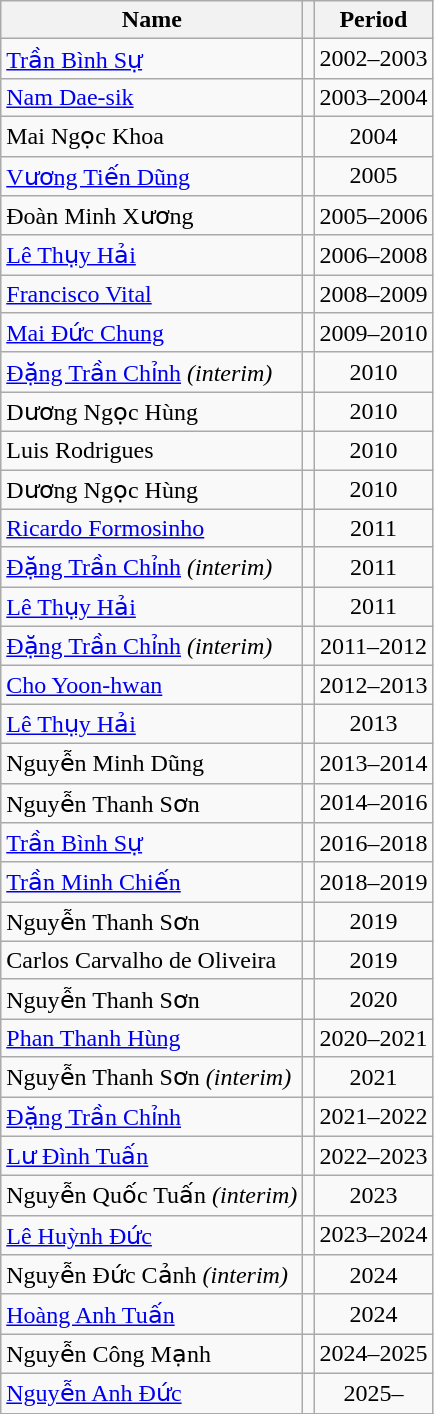<table class="wikitable">
<tr>
<th>Name</th>
<th></th>
<th>Period</th>
</tr>
<tr>
<td><a href='#'>Trần Bình Sự</a></td>
<td align="center"></td>
<td align="center">2002–2003</td>
</tr>
<tr>
<td><a href='#'>Nam Dae-sik</a></td>
<td align="center"></td>
<td align="center">2003–2004</td>
</tr>
<tr>
<td>Mai Ngọc Khoa</td>
<td align="center"></td>
<td align="center">2004</td>
</tr>
<tr>
<td><a href='#'>Vương Tiến Dũng</a></td>
<td align="center"></td>
<td align="center">2005</td>
</tr>
<tr>
<td>Đoàn Minh Xương</td>
<td align="center"></td>
<td align="center">2005–2006</td>
</tr>
<tr>
<td><a href='#'>Lê Thụy Hải</a></td>
<td align="center"></td>
<td align="center">2006–2008</td>
</tr>
<tr>
<td><a href='#'>Francisco Vital</a></td>
<td align="center"></td>
<td align="center">2008–2009</td>
</tr>
<tr>
<td><a href='#'>Mai Đức Chung</a></td>
<td align="center"></td>
<td align="center">2009–2010</td>
</tr>
<tr>
<td><a href='#'>Đặng Trần Chỉnh</a> <em>(interim)</em></td>
<td align="center"></td>
<td align="center">2010</td>
</tr>
<tr>
<td>Dương Ngọc Hùng</td>
<td align="center"></td>
<td align="center">2010</td>
</tr>
<tr>
<td>Luis Rodrigues</td>
<td align="center"></td>
<td align="center">2010</td>
</tr>
<tr>
<td>Dương Ngọc Hùng</td>
<td align="center"></td>
<td align="center">2010</td>
</tr>
<tr>
<td><a href='#'>Ricardo Formosinho</a></td>
<td align="center"></td>
<td align="center">2011</td>
</tr>
<tr>
<td><a href='#'>Đặng Trần Chỉnh</a> <em>(interim)</em></td>
<td align="center"></td>
<td align="center">2011</td>
</tr>
<tr>
<td><a href='#'>Lê Thụy Hải</a></td>
<td align="center"></td>
<td align="center">2011</td>
</tr>
<tr>
<td><a href='#'>Đặng Trần Chỉnh</a> <em>(interim)</em></td>
<td align="center"></td>
<td align="center">2011–2012</td>
</tr>
<tr>
<td><a href='#'>Cho Yoon-hwan</a></td>
<td align="center"></td>
<td align="center">2012–2013</td>
</tr>
<tr>
<td><a href='#'>Lê Thụy Hải</a></td>
<td align="center"></td>
<td align="center">2013</td>
</tr>
<tr>
<td>Nguyễn Minh Dũng</td>
<td align="center"></td>
<td align="center">2013–2014</td>
</tr>
<tr>
<td>Nguyễn Thanh Sơn</td>
<td align="center"></td>
<td align="center">2014–2016</td>
</tr>
<tr>
<td><a href='#'>Trần Bình Sự</a></td>
<td align="center"></td>
<td align="center">2016–2018</td>
</tr>
<tr>
<td><a href='#'>Trần Minh Chiến</a></td>
<td align="center"></td>
<td align="center">2018–2019</td>
</tr>
<tr>
<td>Nguyễn Thanh Sơn</td>
<td align="center"></td>
<td align="center">2019</td>
</tr>
<tr>
<td>Carlos Carvalho de Oliveira</td>
<td align="center"></td>
<td align="center">2019</td>
</tr>
<tr>
<td>Nguyễn Thanh Sơn</td>
<td align="center"></td>
<td align="center">2020</td>
</tr>
<tr>
<td><a href='#'>Phan Thanh Hùng</a></td>
<td align="center"></td>
<td align="center">2020–2021</td>
</tr>
<tr>
<td>Nguyễn Thanh Sơn <em>(interim)</em></td>
<td align="center"></td>
<td align="center">2021</td>
</tr>
<tr>
<td><a href='#'>Đặng Trần Chỉnh</a></td>
<td align="center"></td>
<td align="center">2021–2022</td>
</tr>
<tr>
<td><a href='#'>Lư Đình Tuấn</a></td>
<td align="center"></td>
<td align="center">2022–2023</td>
</tr>
<tr>
<td>Nguyễn Quốc Tuấn <em>(interim)</em></td>
<td align="center"></td>
<td align="center">2023</td>
</tr>
<tr>
<td><a href='#'>Lê Huỳnh Đức</a></td>
<td align="center"></td>
<td align="center">2023–2024</td>
</tr>
<tr>
<td>Nguyễn Đức Cảnh <em>(interim)</em></td>
<td align="center"></td>
<td align="center">2024</td>
</tr>
<tr>
<td><a href='#'>Hoàng Anh Tuấn</a></td>
<td align="center"></td>
<td align="center">2024</td>
</tr>
<tr>
<td>Nguyễn Công Mạnh</td>
<td align="center"></td>
<td align="center">2024–2025</td>
</tr>
<tr>
<td><a href='#'>Nguyễn Anh Đức</a></td>
<td align="center"></td>
<td align="center">2025–</td>
</tr>
<tr>
</tr>
</table>
